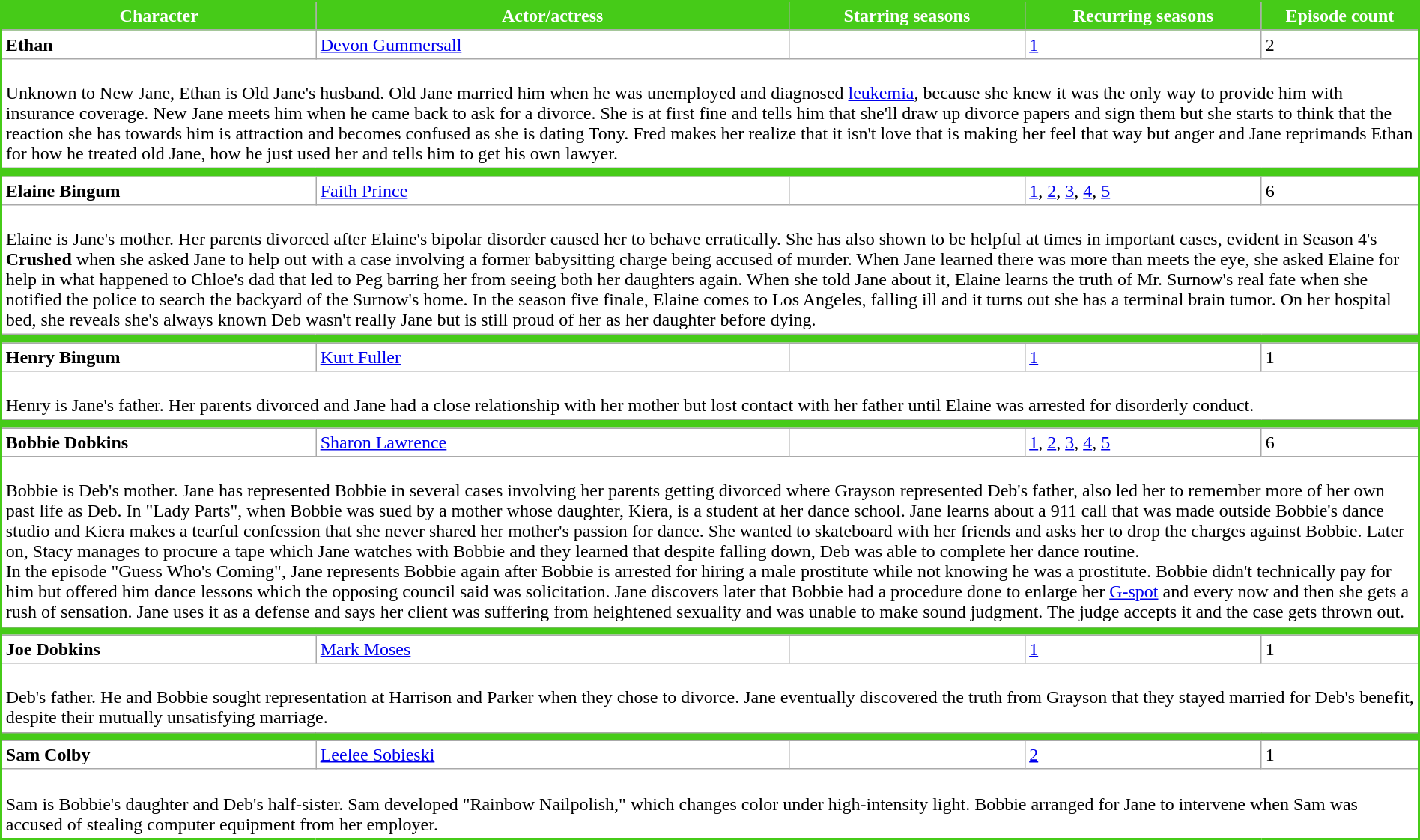<table class="wikitable sortable collapsible" style="width:100%; margin-right:auto; background: #FFFFFF; border:2px solid #46cb18;">
<tr style="color:white">
<th style="background-color:#46cb18; width:20%">Character</th>
<th style="background-color:#46cb18; width:30%">Actor/actress</th>
<th style="background-color:#46cb18; width:15%">Starring seasons</th>
<th style="background-color:#46cb18; width:15%">Recurring seasons</th>
<th style="background-color:#46cb18; width:10%">Episode count</th>
</tr>
<tr>
<td><strong>Ethan</strong></td>
<td><a href='#'>Devon Gummersall</a></td>
<td></td>
<td><a href='#'>1</a></td>
<td>2</td>
</tr>
<tr>
<td colspan="6"><br>Unknown to New Jane, Ethan is Old Jane's husband. Old Jane married him when he was unemployed and diagnosed <a href='#'>leukemia</a>, because she knew it was the only way to provide him with insurance coverage. New Jane meets him when he came back to ask for a divorce. She is at first fine and tells him that she'll draw up divorce papers and sign them but she starts to think that the reaction she has towards him is attraction and becomes confused as she is dating Tony. Fred makes her realize that it isn't love that is making her feel that way but anger and Jane reprimands Ethan for how he treated old Jane, how he just used her and tells him to get his own lawyer.</td>
</tr>
<tr>
<td colspan="6" bgcolor="#46cb18"></td>
</tr>
<tr>
<td><strong>Elaine Bingum</strong></td>
<td><a href='#'>Faith Prince</a></td>
<td></td>
<td><a href='#'>1</a>, <a href='#'>2</a>, <a href='#'>3</a>, <a href='#'>4</a>, <a href='#'>5</a></td>
<td>6</td>
</tr>
<tr>
<td colspan="6"><br>Elaine is Jane's mother. Her parents divorced after Elaine's bipolar disorder caused her to behave erratically. She has also shown to be helpful at times in important cases, evident in Season 4's <strong>Crushed</strong> when she asked Jane to help out with a case involving a former babysitting charge being accused of murder. When Jane learned there was more than meets the eye, she asked Elaine for help in what happened to Chloe's dad that led to Peg barring her from seeing both her daughters again. When she told Jane about it, Elaine learns the truth of Mr. Surnow's real fate when she notified the police to search the backyard of the Surnow's home. In the season five finale, Elaine comes to Los Angeles, falling ill and it turns out she has a terminal brain tumor. On her hospital bed, she reveals she's always known Deb wasn't really Jane but is still proud of her as her daughter before dying.</td>
</tr>
<tr>
<td colspan="6" bgcolor="#46cb18"></td>
</tr>
<tr>
<td><strong>Henry Bingum</strong></td>
<td><a href='#'>Kurt Fuller</a></td>
<td></td>
<td><a href='#'>1</a></td>
<td>1</td>
</tr>
<tr>
<td colspan="6"><br>Henry is Jane's father. Her parents divorced and Jane had a close relationship with her mother but lost contact with her father until Elaine was arrested for disorderly conduct.</td>
</tr>
<tr>
<td colspan="6" bgcolor="#46cb18"></td>
</tr>
<tr>
<td><strong>Bobbie Dobkins</strong></td>
<td><a href='#'>Sharon Lawrence</a></td>
<td></td>
<td><a href='#'>1</a>, <a href='#'>2</a>, <a href='#'>3</a>, <a href='#'>4</a>, <a href='#'>5</a></td>
<td>6</td>
</tr>
<tr>
<td colspan="6"><br>
Bobbie is Deb's mother. Jane has represented Bobbie in several cases involving her parents getting divorced where Grayson represented Deb's father, also led her to remember more of her own past life as Deb. In "Lady Parts", when Bobbie was sued by a mother whose daughter, Kiera, is a student at her dance school. Jane learns about a 911 call that was made outside Bobbie's dance studio and Kiera makes a tearful confession that she never shared her mother's passion for dance. She wanted to skateboard with her friends and asks her to drop the charges against Bobbie. Later on, Stacy manages to procure a tape which Jane watches with Bobbie and they learned that despite falling down, Deb was able to complete her dance routine.<br>In the episode "Guess Who's Coming", Jane represents Bobbie again after Bobbie is arrested for hiring a male prostitute while not knowing he was a prostitute. Bobbie didn't technically pay for him but offered him dance lessons which the opposing council said was solicitation. Jane discovers later that Bobbie had a procedure done to enlarge her <a href='#'>G-spot</a> and every now and then she gets a rush of sensation. Jane uses it as a defense and says her client was suffering from heightened sexuality and was unable to make sound judgment. The judge accepts it and the case gets thrown out.</td>
</tr>
<tr>
<td colspan="6" bgcolor="#46cb18"></td>
</tr>
<tr>
<td><strong>Joe Dobkins</strong></td>
<td><a href='#'>Mark Moses</a></td>
<td></td>
<td><a href='#'>1</a></td>
<td>1</td>
</tr>
<tr>
<td colspan="6"><br>Deb's father. He and Bobbie sought representation at Harrison and Parker when they chose to divorce. Jane eventually discovered the truth from Grayson that they stayed married for Deb's benefit, despite their mutually unsatisfying marriage.</td>
</tr>
<tr>
<td colspan="6" bgcolor="#46cb18"></td>
</tr>
<tr>
<td><strong>Sam Colby</strong></td>
<td><a href='#'>Leelee Sobieski</a></td>
<td></td>
<td><a href='#'>2</a></td>
<td>1</td>
</tr>
<tr>
<td colspan="6"><br>Sam is Bobbie's daughter and Deb's half-sister. Sam developed "Rainbow Nailpolish," which changes color under high-intensity light. Bobbie arranged for Jane to intervene when Sam was accused of stealing computer equipment from her employer.</td>
</tr>
</table>
